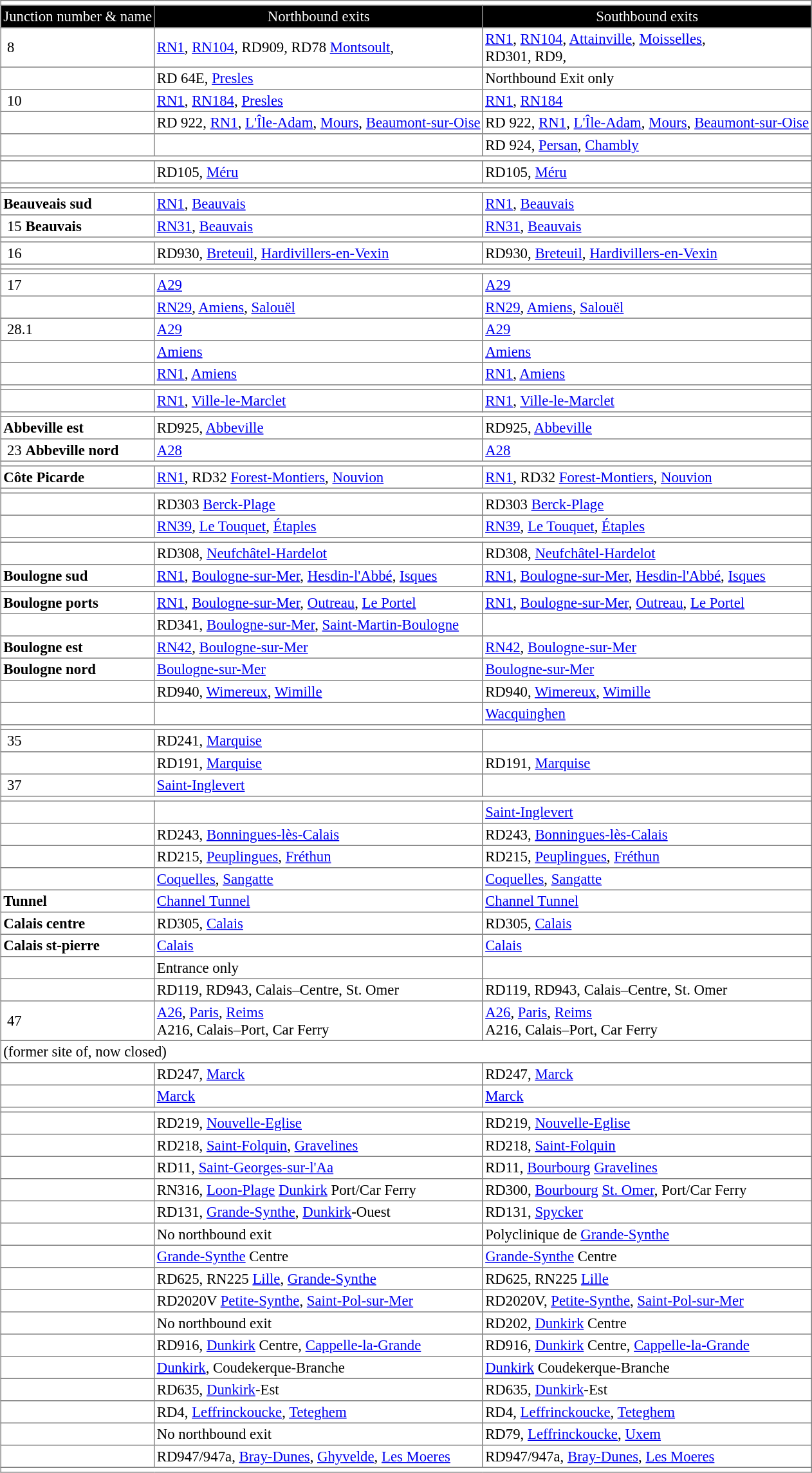<table border=1 cellpadding=2 style="margin-left:1em; margin-bottom: 1em; color: black; border-collapse: collapse; font-size: 95%;">
<tr align="center" bgcolor="FFFFFF" style="color: white;font-size:120%;">
<td colspan="3"></td>
</tr>
<tr align="center" bgcolor="000000" style="color: white">
<td>Junction number & name</td>
<td>Northbound exits</td>
<td>Southbound exits</td>
</tr>
<tr>
<td> 8</td>
<td><a href='#'>RN1</a>, <a href='#'>RN104</a>, RD909, RD78 <a href='#'>Montsoult</a>,</td>
<td><a href='#'>RN1</a>, <a href='#'>RN104</a>, <a href='#'>Attainville</a>, <a href='#'>Moisselles</a>,<br>RD301, RD9,</td>
</tr>
<tr>
<td></td>
<td>RD 64E, <a href='#'>Presles</a></td>
<td>Northbound Exit only</td>
</tr>
<tr>
<td> 10</td>
<td><a href='#'>RN1</a>, <a href='#'>RN184</a>, <a href='#'>Presles</a></td>
<td><a href='#'>RN1</a>, <a href='#'>RN184</a></td>
</tr>
<tr>
<td></td>
<td>RD 922, <a href='#'>RN1</a>, <a href='#'>L'Île-Adam</a>, <a href='#'>Mours</a>, <a href='#'>Beaumont-sur-Oise</a></td>
<td>RD 922, <a href='#'>RN1</a>, <a href='#'>L'Île-Adam</a>, <a href='#'>Mours</a>, <a href='#'>Beaumont-sur-Oise</a></td>
</tr>
<tr>
<td></td>
<td></td>
<td>RD 924, <a href='#'>Persan</a>, <a href='#'>Chambly</a></td>
</tr>
<tr>
<td colspan="3"></td>
</tr>
<tr>
<td></td>
<td>RD105, <a href='#'>Méru</a></td>
<td>RD105, <a href='#'>Méru</a></td>
</tr>
<tr>
<td colspan="3"></td>
</tr>
<tr>
<td colspan="3"></td>
</tr>
<tr>
<td> <strong>Beauveais sud</strong></td>
<td><a href='#'>RN1</a>, <a href='#'>Beauvais</a></td>
<td><a href='#'>RN1</a>, <a href='#'>Beauvais</a></td>
</tr>
<tr>
<td> 15 <strong>Beauvais</strong></td>
<td><a href='#'>RN31</a>, <a href='#'>Beauvais</a></td>
<td><a href='#'>RN31</a>, <a href='#'>Beauvais</a></td>
</tr>
<tr>
<td colspan="3"></td>
</tr>
<tr>
<td> 16</td>
<td>RD930, <a href='#'>Breteuil</a>, <a href='#'>Hardivillers-en-Vexin</a></td>
<td>RD930, <a href='#'>Breteuil</a>, <a href='#'>Hardivillers-en-Vexin</a></td>
</tr>
<tr>
<td colspan="3"></td>
</tr>
<tr>
<td colspan="3"></td>
</tr>
<tr>
<td> 17</td>
<td><a href='#'>A29</a></td>
<td><a href='#'>A29</a></td>
</tr>
<tr>
<td></td>
<td><a href='#'>RN29</a>, <a href='#'>Amiens</a>, <a href='#'>Salouël</a></td>
<td><a href='#'>RN29</a>, <a href='#'>Amiens</a>, <a href='#'>Salouël</a></td>
</tr>
<tr>
<td> 28.1</td>
<td><a href='#'>A29</a></td>
<td><a href='#'>A29</a></td>
</tr>
<tr>
<td></td>
<td><a href='#'>Amiens</a></td>
<td><a href='#'>Amiens</a></td>
</tr>
<tr>
<td></td>
<td><a href='#'>RN1</a>, <a href='#'>Amiens</a></td>
<td><a href='#'>RN1</a>, <a href='#'>Amiens</a></td>
</tr>
<tr>
<td colspan="3"></td>
</tr>
<tr>
<td></td>
<td><a href='#'>RN1</a>, <a href='#'>Ville-le-Marclet</a></td>
<td><a href='#'>RN1</a>, <a href='#'>Ville-le-Marclet</a></td>
</tr>
<tr>
<td colspan="3"></td>
</tr>
<tr>
<td> <strong>Abbeville est</strong></td>
<td>RD925, <a href='#'>Abbeville</a></td>
<td>RD925, <a href='#'>Abbeville</a></td>
</tr>
<tr>
<td> 23 <strong>Abbeville nord</strong></td>
<td><a href='#'>A28</a></td>
<td><a href='#'>A28</a></td>
</tr>
<tr>
<td colspan="3"></td>
</tr>
<tr>
<td> <strong>Côte Picarde</strong></td>
<td><a href='#'>RN1</a>, RD32 <a href='#'>Forest-Montiers</a>, <a href='#'>Nouvion</a></td>
<td><a href='#'>RN1</a>, RD32 <a href='#'>Forest-Montiers</a>, <a href='#'>Nouvion</a></td>
</tr>
<tr>
<td colspan="3"></td>
</tr>
<tr>
<td></td>
<td>RD303 <a href='#'>Berck-Plage</a></td>
<td>RD303 <a href='#'>Berck-Plage</a></td>
</tr>
<tr>
<td></td>
<td><a href='#'>RN39</a>, <a href='#'>Le Touquet</a>, <a href='#'>Étaples</a></td>
<td><a href='#'>RN39</a>, <a href='#'>Le Touquet</a>, <a href='#'>Étaples</a></td>
</tr>
<tr>
<td colspan="3"></td>
</tr>
<tr>
<td></td>
<td>RD308, <a href='#'>Neufchâtel-Hardelot</a></td>
<td>RD308, <a href='#'>Neufchâtel-Hardelot</a></td>
</tr>
<tr>
<td> <strong>Boulogne sud</strong></td>
<td><a href='#'>RN1</a>, <a href='#'>Boulogne-sur-Mer</a>, <a href='#'>Hesdin-l'Abbé</a>, <a href='#'>Isques</a></td>
<td><a href='#'>RN1</a>, <a href='#'>Boulogne-sur-Mer</a>, <a href='#'>Hesdin-l'Abbé</a>, <a href='#'>Isques</a></td>
</tr>
<tr>
<td colspan="3"></td>
</tr>
<tr>
<td> <strong>Boulogne ports</strong></td>
<td><a href='#'>RN1</a>, <a href='#'>Boulogne-sur-Mer</a>, <a href='#'>Outreau</a>, <a href='#'>Le Portel</a></td>
<td><a href='#'>RN1</a>, <a href='#'>Boulogne-sur-Mer</a>, <a href='#'>Outreau</a>, <a href='#'>Le Portel</a></td>
</tr>
<tr>
<td></td>
<td>RD341, <a href='#'>Boulogne-sur-Mer</a>, <a href='#'>Saint-Martin-Boulogne</a></td>
<td></td>
</tr>
<tr>
<td> <strong>Boulogne est</strong></td>
<td><a href='#'>RN42</a>, <a href='#'>Boulogne-sur-Mer</a></td>
<td><a href='#'>RN42</a>, <a href='#'>Boulogne-sur-Mer</a></td>
</tr>
<tr>
<td> <strong>Boulogne nord</strong></td>
<td><a href='#'>Boulogne-sur-Mer</a></td>
<td><a href='#'>Boulogne-sur-Mer</a></td>
</tr>
<tr>
<td></td>
<td>RD940, <a href='#'>Wimereux</a>, <a href='#'>Wimille</a></td>
<td>RD940, <a href='#'>Wimereux</a>, <a href='#'>Wimille</a></td>
</tr>
<tr>
<td></td>
<td></td>
<td><a href='#'>Wacquinghen</a></td>
</tr>
<tr>
<td colspan="3"></td>
</tr>
<tr>
<td> 35</td>
<td>RD241, <a href='#'>Marquise</a></td>
<td></td>
</tr>
<tr>
<td></td>
<td>RD191, <a href='#'>Marquise</a></td>
<td>RD191, <a href='#'>Marquise</a></td>
</tr>
<tr>
<td> 37</td>
<td><a href='#'>Saint-Inglevert</a></td>
<td></td>
</tr>
<tr>
<td colspan="3"></td>
</tr>
<tr>
<td></td>
<td></td>
<td><a href='#'>Saint-Inglevert</a></td>
</tr>
<tr>
<td></td>
<td>RD243, <a href='#'>Bonningues-lès-Calais</a></td>
<td>RD243, <a href='#'>Bonningues-lès-Calais</a></td>
</tr>
<tr>
<td></td>
<td>RD215, <a href='#'>Peuplingues</a>, <a href='#'>Fréthun</a></td>
<td>RD215, <a href='#'>Peuplingues</a>, <a href='#'>Fréthun</a></td>
</tr>
<tr>
<td></td>
<td><a href='#'>Coquelles</a>, <a href='#'>Sangatte</a></td>
<td><a href='#'>Coquelles</a>, <a href='#'>Sangatte</a></td>
</tr>
<tr>
<td> <strong>Tunnel</strong></td>
<td><a href='#'>Channel Tunnel</a></td>
<td><a href='#'>Channel Tunnel</a></td>
</tr>
<tr>
<td> <strong>Calais centre</strong></td>
<td>RD305, <a href='#'>Calais</a></td>
<td>RD305, <a href='#'>Calais</a></td>
</tr>
<tr>
<td> <strong>Calais st-pierre</strong></td>
<td><a href='#'>Calais</a></td>
<td><a href='#'>Calais</a></td>
</tr>
<tr>
<td></td>
<td>Entrance only</td>
<td></td>
</tr>
<tr>
<td></td>
<td>RD119, RD943, Calais–Centre, St. Omer</td>
<td>RD119, RD943, Calais–Centre, St. Omer</td>
</tr>
<tr>
<td> 47</td>
<td><a href='#'>A26</a>, <a href='#'>Paris</a>, <a href='#'>Reims</a><br>A216, Calais–Port, Car Ferry</td>
<td><a href='#'>A26</a>, <a href='#'>Paris</a>, <a href='#'>Reims</a><br>A216, Calais–Port, Car Ferry</td>
</tr>
<tr>
<td colspan="3"> (former site of, now closed)</td>
</tr>
<tr>
<td></td>
<td>RD247, <a href='#'>Marck</a></td>
<td>RD247, <a href='#'>Marck</a></td>
</tr>
<tr>
<td></td>
<td><a href='#'>Marck</a></td>
<td><a href='#'>Marck</a></td>
</tr>
<tr>
<td colspan="3"></td>
</tr>
<tr>
<td></td>
<td>RD219, <a href='#'>Nouvelle-Eglise</a></td>
<td>RD219, <a href='#'>Nouvelle-Eglise</a></td>
</tr>
<tr>
<td></td>
<td>RD218, <a href='#'>Saint-Folquin</a>, <a href='#'>Gravelines</a></td>
<td>RD218, <a href='#'>Saint-Folquin</a></td>
</tr>
<tr>
<td></td>
<td>RD11, <a href='#'>Saint-Georges-sur-l'Aa</a></td>
<td>RD11, <a href='#'>Bourbourg</a> <a href='#'>Gravelines</a></td>
</tr>
<tr>
<td></td>
<td>RN316, <a href='#'>Loon-Plage</a> <a href='#'>Dunkirk</a> Port/Car Ferry</td>
<td>RD300, <a href='#'>Bourbourg</a> <a href='#'>St. Omer</a>, Port/Car Ferry</td>
</tr>
<tr>
<td></td>
<td>RD131, <a href='#'>Grande-Synthe</a>, <a href='#'>Dunkirk</a>-Ouest</td>
<td>RD131, <a href='#'>Spycker</a></td>
</tr>
<tr>
<td></td>
<td>No northbound exit</td>
<td>Polyclinique de <a href='#'>Grande-Synthe</a></td>
</tr>
<tr>
<td></td>
<td><a href='#'>Grande-Synthe</a> Centre</td>
<td><a href='#'>Grande-Synthe</a> Centre</td>
</tr>
<tr>
<td></td>
<td>RD625, RN225 <a href='#'>Lille</a>, <a href='#'>Grande-Synthe</a></td>
<td>RD625, RN225 <a href='#'>Lille</a></td>
</tr>
<tr>
<td></td>
<td>RD2020V <a href='#'>Petite-Synthe</a>, <a href='#'>Saint-Pol-sur-Mer</a></td>
<td>RD2020V, <a href='#'>Petite-Synthe</a>, <a href='#'>Saint-Pol-sur-Mer</a></td>
</tr>
<tr>
<td></td>
<td>No northbound exit</td>
<td>RD202, <a href='#'>Dunkirk</a> Centre</td>
</tr>
<tr>
<td></td>
<td>RD916, <a href='#'>Dunkirk</a> Centre, <a href='#'>Cappelle-la-Grande</a></td>
<td>RD916, <a href='#'>Dunkirk</a> Centre, <a href='#'>Cappelle-la-Grande</a></td>
</tr>
<tr>
<td></td>
<td><a href='#'>Dunkirk</a>, Coudekerque-Branche</td>
<td><a href='#'>Dunkirk</a>  Coudekerque-Branche</td>
</tr>
<tr>
<td></td>
<td>RD635, <a href='#'>Dunkirk</a>-Est</td>
<td>RD635, <a href='#'>Dunkirk</a>-Est</td>
</tr>
<tr>
<td></td>
<td>RD4, <a href='#'>Leffrinckoucke</a>, <a href='#'>Teteghem</a></td>
<td>RD4, <a href='#'>Leffrinckoucke</a>, <a href='#'>Teteghem</a></td>
</tr>
<tr>
<td></td>
<td>No northbound exit</td>
<td>RD79, <a href='#'>Leffrinckoucke</a>, <a href='#'>Uxem</a></td>
</tr>
<tr>
<td></td>
<td>RD947/947a, <a href='#'>Bray-Dunes</a>, <a href='#'>Ghyvelde</a>, <a href='#'>Les Moeres</a></td>
<td>RD947/947a, <a href='#'>Bray-Dunes</a>, <a href='#'>Les Moeres</a></td>
</tr>
<tr>
<td colspan="3"></td>
</tr>
</table>
